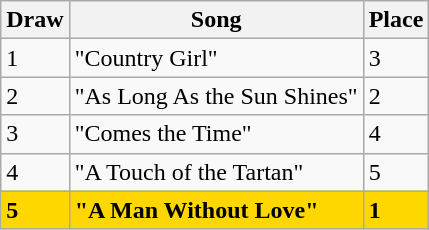<table class="wikitable sortable">
<tr>
<th>Draw</th>
<th>Song</th>
<th>Place</th>
</tr>
<tr>
<td>1</td>
<td>"Country Girl"</td>
<td>3</td>
</tr>
<tr>
<td>2</td>
<td>"As Long As the Sun Shines"</td>
<td>2</td>
</tr>
<tr>
<td>3</td>
<td>"Comes the Time"</td>
<td>4</td>
</tr>
<tr>
<td>4</td>
<td>"A Touch of the Tartan"</td>
<td>5</td>
</tr>
<tr style="background:gold; font-weight:bold;">
<td>5</td>
<td>"A Man Without Love"</td>
<td>1</td>
</tr>
</table>
